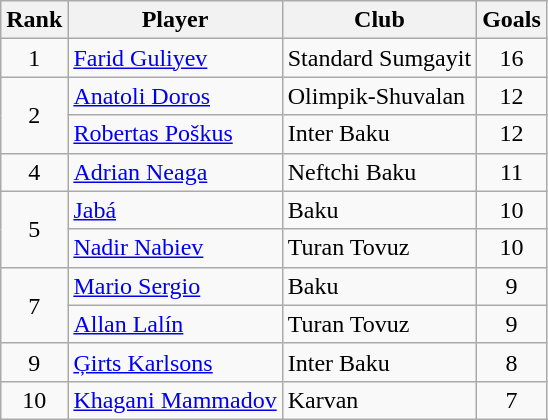<table class="wikitable" style="text-align:center">
<tr>
<th>Rank</th>
<th>Player</th>
<th>Club</th>
<th>Goals</th>
</tr>
<tr>
<td>1</td>
<td align="left"><a href='#'>Farid Guliyev</a></td>
<td align="left">Standard Sumgayit</td>
<td>16</td>
</tr>
<tr>
<td rowspan="2">2</td>
<td align="left"><a href='#'>Anatoli Doros</a></td>
<td align="left">Olimpik-Shuvalan</td>
<td>12</td>
</tr>
<tr>
<td align="left"><a href='#'>Robertas Poškus</a></td>
<td align="left">Inter Baku</td>
<td>12</td>
</tr>
<tr>
<td>4</td>
<td align="left"><a href='#'>Adrian Neaga</a></td>
<td align="left">Neftchi Baku</td>
<td>11</td>
</tr>
<tr>
<td rowspan="2">5</td>
<td align="left"><a href='#'>Jabá</a></td>
<td align="left">Baku</td>
<td>10</td>
</tr>
<tr>
<td align="left"><a href='#'>Nadir Nabiev</a></td>
<td align="left">Turan Tovuz</td>
<td>10</td>
</tr>
<tr>
<td rowspan="2">7</td>
<td align="left"><a href='#'>Mario Sergio</a></td>
<td align="left">Baku</td>
<td>9</td>
</tr>
<tr>
<td align="left"><a href='#'>Allan Lalín</a></td>
<td align="left">Turan Tovuz</td>
<td>9</td>
</tr>
<tr>
<td>9</td>
<td align="left"><a href='#'>Ģirts Karlsons</a></td>
<td align="left">Inter Baku</td>
<td>8</td>
</tr>
<tr>
<td>10</td>
<td align="left"><a href='#'>Khagani Mammadov</a></td>
<td align="left">Karvan</td>
<td>7</td>
</tr>
</table>
